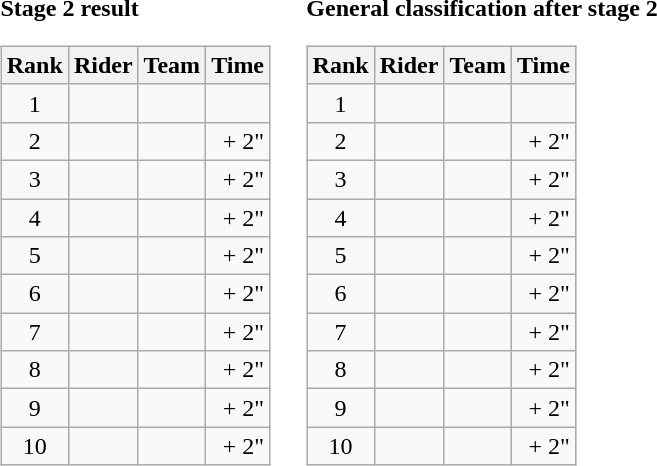<table>
<tr>
<td><strong>Stage 2 result</strong><br><table class="wikitable">
<tr>
<th scope="col">Rank</th>
<th scope="col">Rider</th>
<th scope="col">Team</th>
<th scope="col">Time</th>
</tr>
<tr>
<td style="text-align:center;">1</td>
<td></td>
<td></td>
<td style="text-align:right;"></td>
</tr>
<tr>
<td style="text-align:center;">2</td>
<td></td>
<td></td>
<td style="text-align:right;">+ 2"</td>
</tr>
<tr>
<td style="text-align:center;">3</td>
<td></td>
<td></td>
<td style="text-align:right;">+ 2"</td>
</tr>
<tr>
<td style="text-align:center;">4</td>
<td> </td>
<td></td>
<td style="text-align:right;">+ 2"</td>
</tr>
<tr>
<td style="text-align:center;">5</td>
<td></td>
<td></td>
<td style="text-align:right;">+ 2"</td>
</tr>
<tr>
<td style="text-align:center;">6</td>
<td></td>
<td></td>
<td style="text-align:right;">+ 2"</td>
</tr>
<tr>
<td style="text-align:center;">7</td>
<td></td>
<td></td>
<td style="text-align:right;">+ 2"</td>
</tr>
<tr>
<td style="text-align:center;">8</td>
<td></td>
<td></td>
<td style="text-align:right;">+ 2"</td>
</tr>
<tr>
<td style="text-align:center;">9</td>
<td></td>
<td></td>
<td style="text-align:right;">+ 2"</td>
</tr>
<tr>
<td style="text-align:center;">10</td>
<td></td>
<td></td>
<td style="text-align:right;">+ 2"</td>
</tr>
</table>
</td>
<td></td>
<td><strong>General classification after stage 2</strong><br><table class="wikitable">
<tr>
<th scope="col">Rank</th>
<th scope="col">Rider</th>
<th scope="col">Team</th>
<th scope="col">Time</th>
</tr>
<tr>
<td style="text-align:center;">1</td>
<td> </td>
<td></td>
<td style="text-align:right;"></td>
</tr>
<tr>
<td style="text-align:center;">2</td>
<td> </td>
<td></td>
<td style="text-align:right;">+ 2"</td>
</tr>
<tr>
<td style="text-align:center;">3</td>
<td></td>
<td></td>
<td style="text-align:right;">+ 2"</td>
</tr>
<tr>
<td style="text-align:center;">4</td>
<td></td>
<td></td>
<td style="text-align:right;">+ 2"</td>
</tr>
<tr>
<td style="text-align:center;">5</td>
<td> </td>
<td></td>
<td style="text-align:right;">+ 2"</td>
</tr>
<tr>
<td style="text-align:center;">6</td>
<td></td>
<td></td>
<td style="text-align:right;">+ 2"</td>
</tr>
<tr>
<td style="text-align:center;">7</td>
<td></td>
<td></td>
<td style="text-align:right;">+ 2"</td>
</tr>
<tr>
<td style="text-align:center;">8</td>
<td></td>
<td></td>
<td style="text-align:right;">+ 2"</td>
</tr>
<tr>
<td style="text-align:center;">9</td>
<td></td>
<td></td>
<td style="text-align:right;">+ 2"</td>
</tr>
<tr>
<td style="text-align:center;">10</td>
<td></td>
<td></td>
<td style="text-align:right;">+ 2"</td>
</tr>
</table>
</td>
</tr>
</table>
